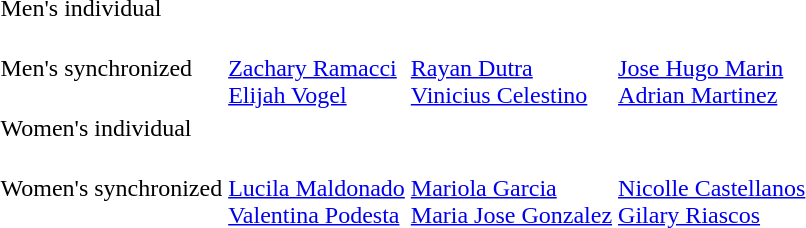<table>
<tr>
<td>Men's individual</td>
<td></td>
<td></td>
<td></td>
</tr>
<tr>
<td>Men's synchronized</td>
<td><br><a href='#'>Zachary Ramacci</a><br><a href='#'>Elijah Vogel</a></td>
<td><br><a href='#'>Rayan Dutra</a><br><a href='#'>Vinicius Celestino</a></td>
<td><br><a href='#'>Jose Hugo Marin</a><br><a href='#'>Adrian Martinez</a></td>
</tr>
<tr>
<td>Women's individual</td>
<td></td>
<td></td>
<td></td>
</tr>
<tr>
<td>Women's synchronized</td>
<td><br><a href='#'>Lucila Maldonado</a><br><a href='#'>Valentina Podesta</a></td>
<td><br><a href='#'>Mariola Garcia</a><br><a href='#'>Maria Jose Gonzalez</a></td>
<td><br><a href='#'>Nicolle Castellanos</a><br><a href='#'>Gilary Riascos</a></td>
</tr>
</table>
